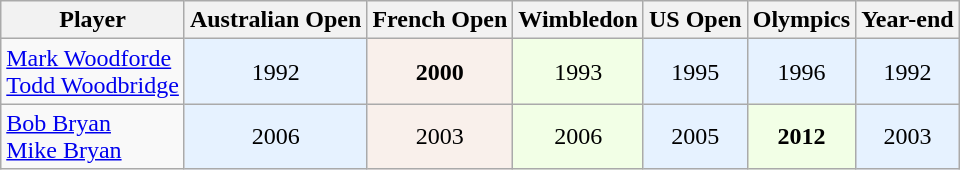<table class="wikitable nowrap" style="text-align:center">
<tr>
<th>Player</th>
<th>Australian Open</th>
<th>French Open</th>
<th>Wimbledon</th>
<th>US Open</th>
<th>Olympics</th>
<th>Year-end</th>
</tr>
<tr>
<td style="text-align: left;"> <a href='#'>Mark Woodforde</a><br> <a href='#'>Todd Woodbridge</a></td>
<td style="background: #e6f2ff;">1992</td>
<td style="background: #f9f0eb;"><strong>2000</strong></td>
<td style="background: #f2ffe6;">1993</td>
<td style="background: #e6f2ff;">1995</td>
<td style="background: #e6f2ff;">1996</td>
<td style="background: #e6f2ff;">1992</td>
</tr>
<tr>
<td style="text-align: left;"> <a href='#'>Bob Bryan</a><br> <a href='#'>Mike Bryan</a></td>
<td style="background: #e6f2ff;">2006</td>
<td style="background: #f9f0eb;">2003</td>
<td style="background: #f2ffe6;">2006</td>
<td style="background: #e6f2ff;">2005</td>
<td style="background: #f2ffe6;"><strong>2012</strong></td>
<td style="background: #e6f2ff;">2003</td>
</tr>
</table>
